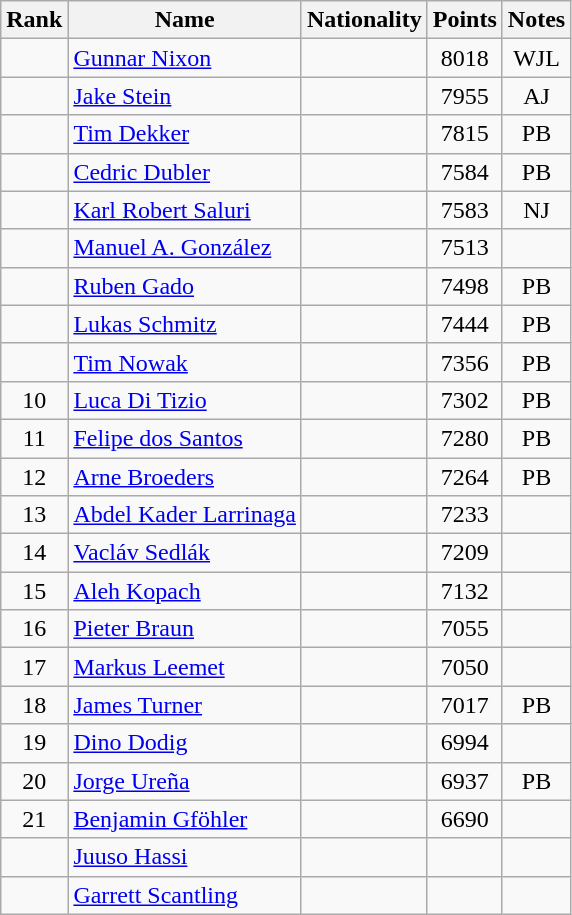<table class="wikitable sortable" style="text-align:center">
<tr>
<th>Rank</th>
<th>Name</th>
<th>Nationality</th>
<th>Points</th>
<th>Notes</th>
</tr>
<tr>
<td></td>
<td align="left"><a href='#'>Gunnar Nixon</a></td>
<td align=left></td>
<td>8018</td>
<td>WJL</td>
</tr>
<tr>
<td></td>
<td align="left"><a href='#'>Jake Stein</a></td>
<td align=left></td>
<td>7955</td>
<td>AJ</td>
</tr>
<tr>
<td></td>
<td align="left"><a href='#'>Tim Dekker</a></td>
<td align=left></td>
<td>7815</td>
<td>PB</td>
</tr>
<tr>
<td></td>
<td align="left"><a href='#'>Cedric Dubler</a></td>
<td align=left></td>
<td>7584</td>
<td>PB</td>
</tr>
<tr>
<td></td>
<td align="left"><a href='#'>Karl Robert Saluri</a></td>
<td align=left></td>
<td>7583</td>
<td>NJ</td>
</tr>
<tr>
<td></td>
<td align="left"><a href='#'>Manuel A. González</a></td>
<td align=left></td>
<td>7513</td>
<td></td>
</tr>
<tr>
<td></td>
<td align="left"><a href='#'>Ruben Gado</a></td>
<td align=left></td>
<td>7498</td>
<td>PB</td>
</tr>
<tr>
<td></td>
<td align="left"><a href='#'>Lukas Schmitz</a></td>
<td align=left></td>
<td>7444</td>
<td>PB</td>
</tr>
<tr>
<td></td>
<td align="left"><a href='#'>Tim Nowak</a></td>
<td align=left></td>
<td>7356</td>
<td>PB</td>
</tr>
<tr>
<td>10</td>
<td align="left"><a href='#'>Luca Di Tizio</a></td>
<td align=left></td>
<td>7302</td>
<td>PB</td>
</tr>
<tr>
<td>11</td>
<td align="left"><a href='#'>Felipe dos Santos</a></td>
<td align=left></td>
<td>7280</td>
<td>PB</td>
</tr>
<tr>
<td>12</td>
<td align="left"><a href='#'>Arne Broeders</a></td>
<td align=left></td>
<td>7264</td>
<td>PB</td>
</tr>
<tr>
<td>13</td>
<td align="left"><a href='#'>Abdel Kader Larrinaga</a></td>
<td align=left></td>
<td>7233</td>
<td></td>
</tr>
<tr>
<td>14</td>
<td align="left"><a href='#'>Vacláv Sedlák</a></td>
<td align=left></td>
<td>7209</td>
<td></td>
</tr>
<tr>
<td>15</td>
<td align="left"><a href='#'>Aleh Kopach</a></td>
<td align=left></td>
<td>7132</td>
<td></td>
</tr>
<tr>
<td>16</td>
<td align="left"><a href='#'>Pieter Braun</a></td>
<td align=left></td>
<td>7055</td>
<td></td>
</tr>
<tr>
<td>17</td>
<td align="left"><a href='#'>Markus Leemet</a></td>
<td align=left></td>
<td>7050</td>
<td></td>
</tr>
<tr>
<td>18</td>
<td align="left"><a href='#'>James Turner</a></td>
<td align=left></td>
<td>7017</td>
<td>PB</td>
</tr>
<tr>
<td>19</td>
<td align="left"><a href='#'>Dino Dodig</a></td>
<td align=left></td>
<td>6994</td>
<td></td>
</tr>
<tr>
<td>20</td>
<td align="left"><a href='#'>Jorge Ureña</a></td>
<td align=left></td>
<td>6937</td>
<td>PB</td>
</tr>
<tr>
<td>21</td>
<td align="left"><a href='#'>Benjamin Gföhler</a></td>
<td align=left></td>
<td>6690</td>
<td></td>
</tr>
<tr>
<td></td>
<td align="left"><a href='#'>Juuso Hassi</a></td>
<td align=left></td>
<td></td>
<td></td>
</tr>
<tr>
<td></td>
<td align="left"><a href='#'>Garrett Scantling</a></td>
<td align=left></td>
<td></td>
<td></td>
</tr>
</table>
